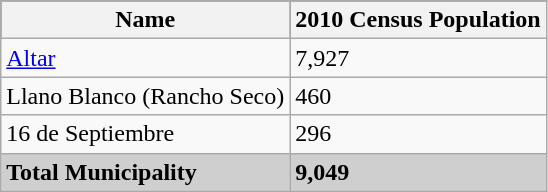<table class="wikitable">
<tr style="background:#000000; color:black;">
<th><strong>Name</strong></th>
<th><strong>2010 Census Population</strong></th>
</tr>
<tr>
<td><a href='#'>Altar</a></td>
<td>7,927</td>
</tr>
<tr>
<td>Llano Blanco (Rancho Seco)</td>
<td>460</td>
</tr>
<tr>
<td>16 de Septiembre</td>
<td>296</td>
</tr>
<tr style="background:#CFCFCF;">
<td><strong>Total Municipality</strong></td>
<td><strong>9,049</strong></td>
</tr>
</table>
